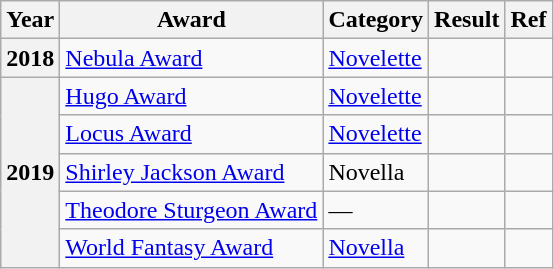<table class="wikitable sortable">
<tr>
<th>Year</th>
<th>Award</th>
<th>Category</th>
<th>Result</th>
<th>Ref</th>
</tr>
<tr>
<th>2018</th>
<td><a href='#'>Nebula Award</a></td>
<td><a href='#'>Novelette</a></td>
<td></td>
<td></td>
</tr>
<tr>
<th rowspan="5">2019</th>
<td><a href='#'>Hugo Award</a></td>
<td><a href='#'>Novelette</a></td>
<td></td>
<td></td>
</tr>
<tr>
<td><a href='#'>Locus Award</a></td>
<td><a href='#'>Novelette</a></td>
<td></td>
<td></td>
</tr>
<tr>
<td><a href='#'>Shirley Jackson Award</a></td>
<td>Novella</td>
<td></td>
<td></td>
</tr>
<tr>
<td><a href='#'>Theodore Sturgeon Award</a></td>
<td>—</td>
<td></td>
<td></td>
</tr>
<tr>
<td><a href='#'>World Fantasy Award</a></td>
<td><a href='#'>Novella</a></td>
<td></td>
<td></td>
</tr>
</table>
